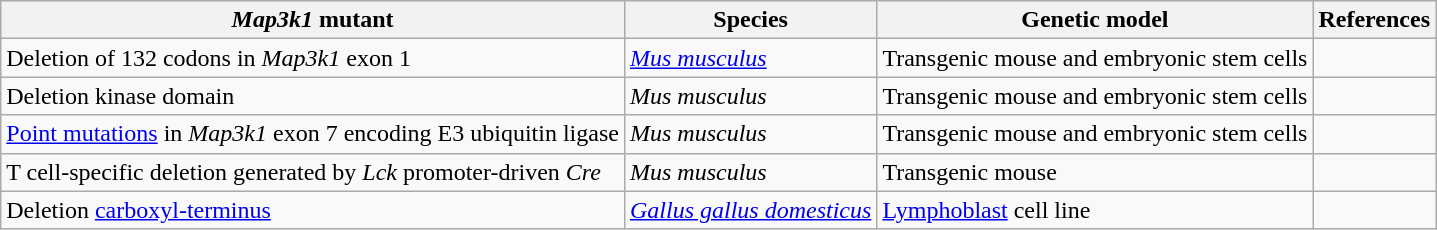<table class="wikitable">
<tr>
<th><em>Map3k1</em> mutant</th>
<th>Species</th>
<th>Genetic model</th>
<th>References</th>
</tr>
<tr>
<td>Deletion of  132 codons in <em>Map3k1</em> exon 1</td>
<td><em><a href='#'>Mus musculus</a></em></td>
<td>Transgenic mouse and embryonic stem cells</td>
<td></td>
</tr>
<tr>
<td>Deletion kinase domain</td>
<td><em>Mus musculus</em></td>
<td>Transgenic mouse and embryonic stem cells</td>
<td></td>
</tr>
<tr>
<td><a href='#'>Point mutations</a> in <em>Map3k1</em> exon 7 encoding E3 ubiquitin ligase</td>
<td><em>Mus musculus</em></td>
<td>Transgenic mouse and embryonic stem cells</td>
<td></td>
</tr>
<tr>
<td>T cell-specific deletion generated by <em>Lck</em> promoter-driven <em>Cre</em></td>
<td><em>Mus musculus</em></td>
<td>Transgenic mouse</td>
<td></td>
</tr>
<tr>
<td>Deletion <a href='#'>carboxyl-terminus</a></td>
<td><em><a href='#'>Gallus gallus domesticus</a></em></td>
<td><a href='#'>Lymphoblast</a> cell line</td>
<td></td>
</tr>
</table>
